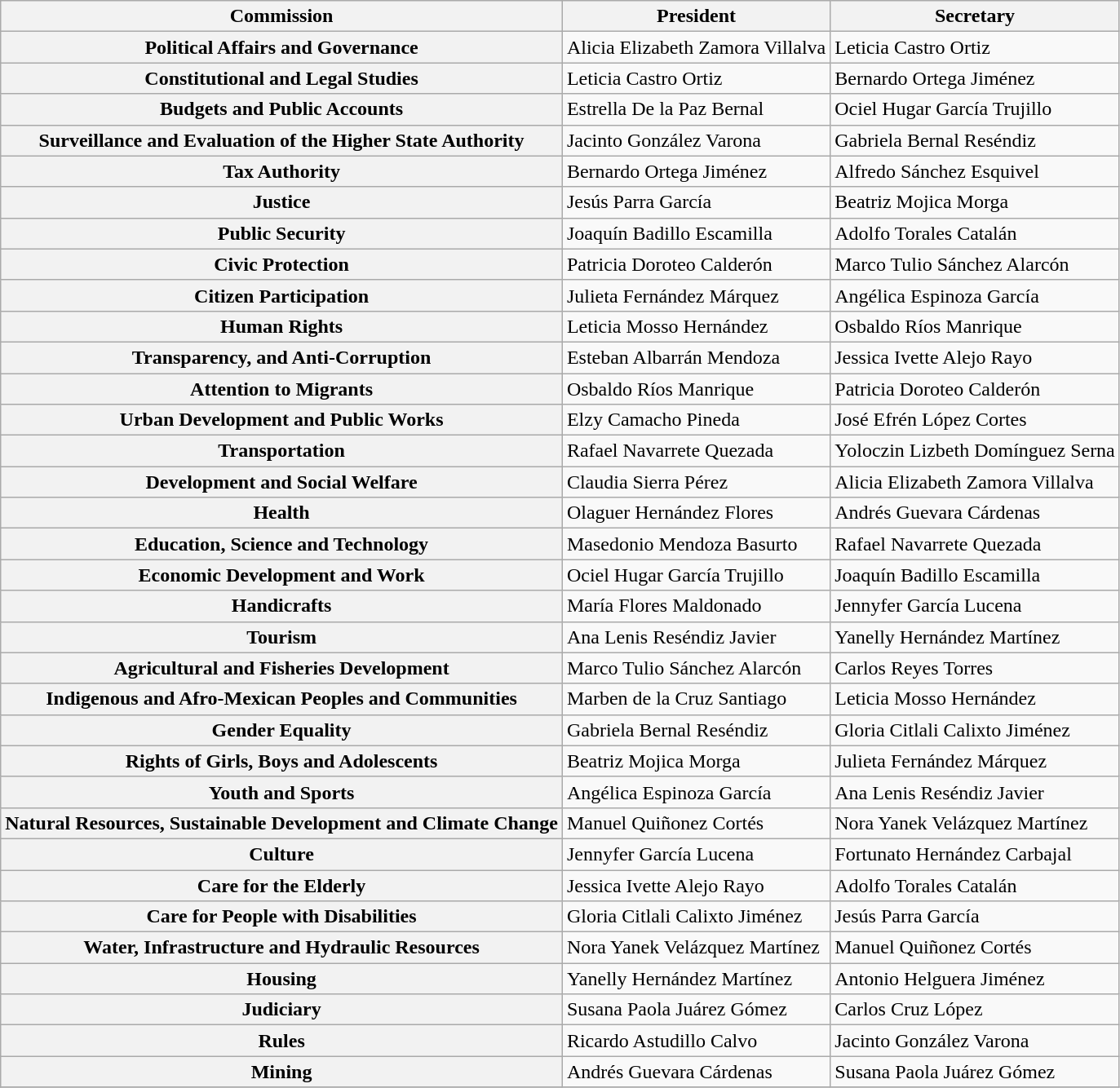<table class="wikitable">
<tr>
<th>Commission</th>
<th>President</th>
<th>Secretary</th>
</tr>
<tr>
<th>Political Affairs and Governance</th>
<td>Alicia Elizabeth Zamora Villalva </td>
<td>Leticia Castro Ortiz </td>
</tr>
<tr>
<th>Constitutional and Legal Studies</th>
<td>Leticia Castro Ortiz </td>
<td>Bernardo Ortega Jiménez </td>
</tr>
<tr>
<th>Budgets and Public Accounts</th>
<td>Estrella De la Paz Bernal </td>
<td>Ociel Hugar García Trujillo </td>
</tr>
<tr>
<th>Surveillance and Evaluation of the Higher State Authority</th>
<td>Jacinto González Varona </td>
<td>Gabriela Bernal Reséndiz </td>
</tr>
<tr>
<th>Tax Authority</th>
<td>Bernardo Ortega Jiménez </td>
<td>Alfredo Sánchez Esquivel </td>
</tr>
<tr>
<th>Justice</th>
<td>Jesús Parra García </td>
<td>Beatriz Mojica Morga </td>
</tr>
<tr>
<th>Public Security</th>
<td>Joaquín Badillo Escamilla </td>
<td>Adolfo Torales Catalán </td>
</tr>
<tr>
<th>Civic Protection</th>
<td>Patricia Doroteo Calderón </td>
<td>Marco Tulio Sánchez Alarcón </td>
</tr>
<tr>
<th>Citizen Participation</th>
<td>Julieta Fernández Márquez </td>
<td>Angélica Espinoza García </td>
</tr>
<tr>
<th>Human Rights</th>
<td>Leticia Mosso Hernández </td>
<td>Osbaldo Ríos Manrique </td>
</tr>
<tr>
<th>Transparency, and Anti-Corruption</th>
<td>Esteban Albarrán Mendoza </td>
<td>Jessica Ivette Alejo Rayo </td>
</tr>
<tr>
<th>Attention to Migrants</th>
<td>Osbaldo Ríos Manrique </td>
<td>Patricia Doroteo Calderón </td>
</tr>
<tr>
<th>Urban Development and Public Works</th>
<td>Elzy Camacho Pineda </td>
<td>José Efrén López Cortes </td>
</tr>
<tr>
<th>Transportation</th>
<td>Rafael Navarrete Quezada </td>
<td>Yoloczin Lizbeth Domínguez Serna </td>
</tr>
<tr>
<th>Development and Social Welfare</th>
<td>Claudia Sierra Pérez </td>
<td>Alicia Elizabeth Zamora Villalva </td>
</tr>
<tr>
<th>Health</th>
<td>Olaguer Hernández Flores </td>
<td>Andrés Guevara Cárdenas </td>
</tr>
<tr>
<th>Education, Science and Technology</th>
<td>Masedonio Mendoza Basurto </td>
<td>Rafael Navarrete Quezada </td>
</tr>
<tr>
<th>Economic Development and Work</th>
<td>Ociel Hugar García Trujillo </td>
<td>Joaquín Badillo Escamilla </td>
</tr>
<tr>
<th>Handicrafts</th>
<td>María Flores Maldonado </td>
<td>Jennyfer García Lucena </td>
</tr>
<tr>
<th>Tourism</th>
<td>Ana Lenis Reséndiz Javier </td>
<td>Yanelly Hernández Martínez </td>
</tr>
<tr>
<th>Agricultural and Fisheries Development</th>
<td>Marco Tulio Sánchez Alarcón </td>
<td>Carlos Reyes Torres </td>
</tr>
<tr>
<th>Indigenous and Afro-Mexican Peoples and Communities</th>
<td>Marben de la Cruz Santiago </td>
<td>Leticia Mosso Hernández </td>
</tr>
<tr>
<th>Gender Equality</th>
<td>Gabriela Bernal Reséndiz </td>
<td>Gloria Citlali Calixto Jiménez </td>
</tr>
<tr>
<th>Rights of Girls, Boys and Adolescents</th>
<td>Beatriz Mojica Morga </td>
<td>Julieta Fernández Márquez </td>
</tr>
<tr>
<th>Youth and Sports</th>
<td>Angélica Espinoza García </td>
<td>Ana Lenis Reséndiz Javier </td>
</tr>
<tr>
<th>Natural Resources, Sustainable Development and Climate Change</th>
<td>Manuel Quiñonez Cortés </td>
<td>Nora Yanek Velázquez Martínez </td>
</tr>
<tr>
<th>Culture</th>
<td>Jennyfer García Lucena </td>
<td>Fortunato Hernández Carbajal </td>
</tr>
<tr>
<th>Care for the Elderly</th>
<td>Jessica Ivette Alejo Rayo </td>
<td>Adolfo Torales Catalán </td>
</tr>
<tr>
<th>Care for People with Disabilities</th>
<td>Gloria Citlali Calixto Jiménez </td>
<td>Jesús Parra García </td>
</tr>
<tr>
<th>Water, Infrastructure and Hydraulic Resources</th>
<td>Nora Yanek Velázquez Martínez </td>
<td>Manuel Quiñonez Cortés </td>
</tr>
<tr>
<th>Housing</th>
<td>Yanelly Hernández Martínez </td>
<td>Antonio Helguera Jiménez </td>
</tr>
<tr>
<th>Judiciary</th>
<td>Susana Paola Juárez Gómez </td>
<td>Carlos Cruz López </td>
</tr>
<tr>
<th>Rules</th>
<td>Ricardo Astudillo Calvo </td>
<td>Jacinto González Varona </td>
</tr>
<tr>
<th>Mining</th>
<td>Andrés Guevara Cárdenas </td>
<td>Susana Paola Juárez Gómez </td>
</tr>
<tr>
</tr>
</table>
